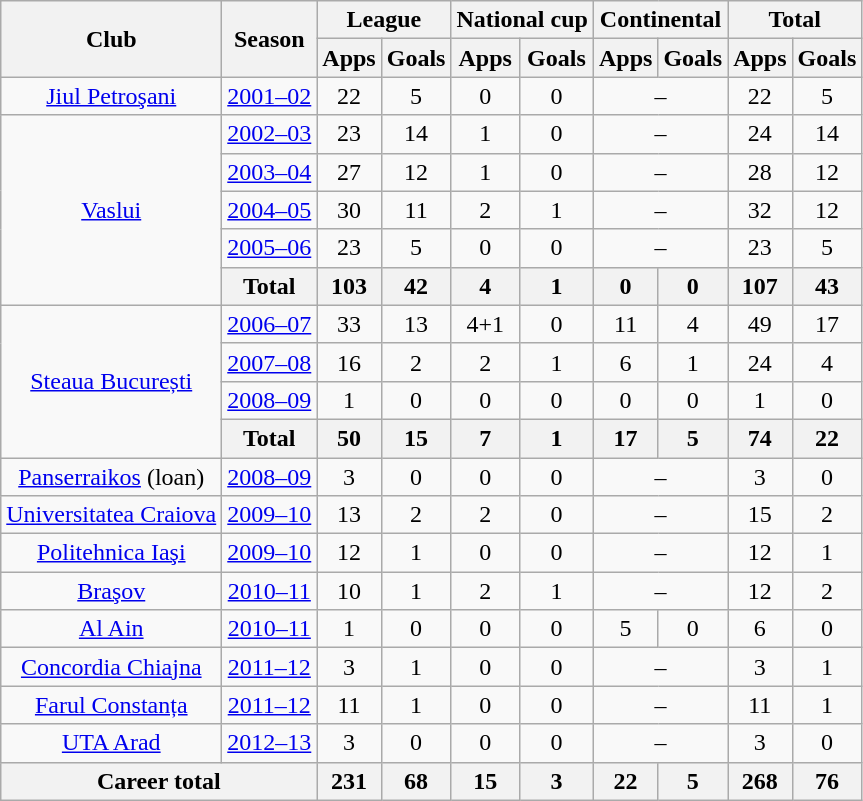<table class="wikitable" style="text-align:center">
<tr>
<th rowspan="2">Club</th>
<th rowspan="2">Season</th>
<th colspan="2">League</th>
<th colspan="2">National cup</th>
<th colspan="2">Continental</th>
<th colspan="2">Total</th>
</tr>
<tr>
<th>Apps</th>
<th>Goals</th>
<th>Apps</th>
<th>Goals</th>
<th>Apps</th>
<th>Goals</th>
<th>Apps</th>
<th>Goals</th>
</tr>
<tr>
<td><a href='#'>Jiul Petroşani</a></td>
<td><a href='#'>2001–02</a></td>
<td>22</td>
<td>5</td>
<td>0</td>
<td>0</td>
<td colspan="2">–</td>
<td>22</td>
<td>5</td>
</tr>
<tr>
<td rowspan="5"><a href='#'>Vaslui</a></td>
<td><a href='#'>2002–03</a></td>
<td>23</td>
<td>14</td>
<td>1</td>
<td>0</td>
<td colspan="2">–</td>
<td>24</td>
<td>14</td>
</tr>
<tr>
<td><a href='#'>2003–04</a></td>
<td>27</td>
<td>12</td>
<td>1</td>
<td>0</td>
<td colspan="2">–</td>
<td>28</td>
<td>12</td>
</tr>
<tr>
<td><a href='#'>2004–05</a></td>
<td>30</td>
<td>11</td>
<td>2</td>
<td>1</td>
<td colspan="2">–</td>
<td>32</td>
<td>12</td>
</tr>
<tr>
<td><a href='#'>2005–06</a></td>
<td>23</td>
<td>5</td>
<td>0</td>
<td>0</td>
<td colspan="2">–</td>
<td>23</td>
<td>5</td>
</tr>
<tr>
<th colspan="1">Total</th>
<th>103</th>
<th>42</th>
<th>4</th>
<th>1</th>
<th>0</th>
<th>0</th>
<th>107</th>
<th>43</th>
</tr>
<tr>
<td rowspan="4"><a href='#'>Steaua București</a></td>
<td><a href='#'>2006–07</a></td>
<td>33</td>
<td>13</td>
<td>4+1</td>
<td>0</td>
<td>11</td>
<td>4</td>
<td>49</td>
<td>17</td>
</tr>
<tr>
<td><a href='#'>2007–08</a></td>
<td>16</td>
<td>2</td>
<td>2</td>
<td>1</td>
<td>6</td>
<td>1</td>
<td>24</td>
<td>4</td>
</tr>
<tr>
<td><a href='#'>2008–09</a></td>
<td>1</td>
<td>0</td>
<td>0</td>
<td>0</td>
<td>0</td>
<td>0</td>
<td>1</td>
<td>0</td>
</tr>
<tr>
<th colspan="1">Total</th>
<th>50</th>
<th>15</th>
<th>7</th>
<th>1</th>
<th>17</th>
<th>5</th>
<th>74</th>
<th>22</th>
</tr>
<tr>
<td><a href='#'>Panserraikos</a> (loan)</td>
<td><a href='#'>2008–09</a></td>
<td>3</td>
<td>0</td>
<td>0</td>
<td>0</td>
<td colspan="2">–</td>
<td>3</td>
<td>0</td>
</tr>
<tr>
<td><a href='#'>Universitatea Craiova</a></td>
<td><a href='#'>2009–10</a></td>
<td>13</td>
<td>2</td>
<td>2</td>
<td>0</td>
<td colspan="2">–</td>
<td>15</td>
<td>2</td>
</tr>
<tr>
<td><a href='#'>Politehnica Iaşi</a></td>
<td><a href='#'>2009–10</a></td>
<td>12</td>
<td>1</td>
<td>0</td>
<td>0</td>
<td colspan="2">–</td>
<td>12</td>
<td>1</td>
</tr>
<tr>
<td><a href='#'>Braşov</a></td>
<td><a href='#'>2010–11</a></td>
<td>10</td>
<td>1</td>
<td>2</td>
<td>1</td>
<td colspan="2">–</td>
<td>12</td>
<td>2</td>
</tr>
<tr>
<td><a href='#'>Al Ain</a></td>
<td><a href='#'>2010–11</a></td>
<td>1</td>
<td>0</td>
<td>0</td>
<td>0</td>
<td>5</td>
<td>0</td>
<td>6</td>
<td>0</td>
</tr>
<tr>
<td><a href='#'>Concordia Chiajna</a></td>
<td><a href='#'>2011–12</a></td>
<td>3</td>
<td>1</td>
<td>0</td>
<td>0</td>
<td colspan="2">–</td>
<td>3</td>
<td>1</td>
</tr>
<tr>
<td><a href='#'>Farul Constanța</a></td>
<td><a href='#'>2011–12</a></td>
<td>11</td>
<td>1</td>
<td>0</td>
<td>0</td>
<td colspan="2">–</td>
<td>11</td>
<td>1</td>
</tr>
<tr>
<td><a href='#'>UTA Arad</a></td>
<td><a href='#'>2012–13</a></td>
<td>3</td>
<td>0</td>
<td>0</td>
<td>0</td>
<td colspan="2">–</td>
<td>3</td>
<td>0</td>
</tr>
<tr>
<th colspan="2">Career total</th>
<th>231</th>
<th>68</th>
<th>15</th>
<th>3</th>
<th>22</th>
<th>5</th>
<th>268</th>
<th>76</th>
</tr>
</table>
